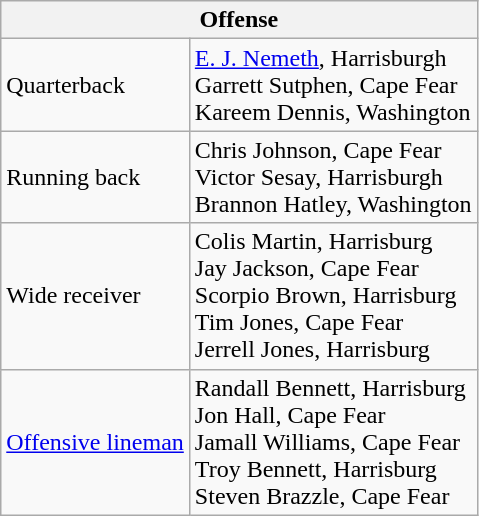<table class="wikitable">
<tr>
<th colspan="2">Offense</th>
</tr>
<tr>
<td>Quarterback</td>
<td><a href='#'>E. J. Nemeth</a>, Harrisburgh<br>Garrett Sutphen, Cape Fear<br>Kareem Dennis, Washington</td>
</tr>
<tr>
<td>Running back</td>
<td>Chris Johnson, Cape Fear<br>Victor Sesay, Harrisburgh<br>Brannon Hatley, Washington</td>
</tr>
<tr>
<td>Wide receiver</td>
<td>Colis Martin, Harrisburg<br>Jay Jackson, Cape Fear<br>Scorpio Brown, Harrisburg<br>Tim Jones, Cape Fear<br>Jerrell Jones, Harrisburg</td>
</tr>
<tr>
<td><a href='#'>Offensive lineman</a></td>
<td>Randall Bennett, Harrisburg<br>Jon Hall, Cape Fear<br>Jamall Williams, Cape Fear<br>Troy Bennett, Harrisburg<br>Steven Brazzle, Cape Fear</td>
</tr>
</table>
